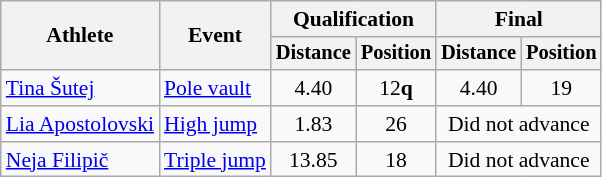<table class=wikitable style="font-size:90%">
<tr>
<th rowspan="2">Athlete</th>
<th rowspan="2">Event</th>
<th colspan="2">Qualification</th>
<th colspan="2">Final</th>
</tr>
<tr style="font-size:95%">
<th>Distance</th>
<th>Position</th>
<th>Distance</th>
<th>Position</th>
</tr>
<tr align=center>
<td align=left><a href='#'>Tina Šutej</a></td>
<td align=left><a href='#'>Pole vault</a></td>
<td>4.40</td>
<td>12<strong>q</strong></td>
<td>4.40</td>
<td>19</td>
</tr>
<tr align=center>
<td align=left><a href='#'>Lia Apostolovski</a></td>
<td align=left><a href='#'>High jump</a></td>
<td>1.83</td>
<td>26</td>
<td colspan="2">Did not advance</td>
</tr>
<tr align=center>
<td align=left><a href='#'>Neja Filipič</a></td>
<td align=left><a href='#'>Triple jump</a></td>
<td>13.85</td>
<td>18</td>
<td colspan="2">Did not advance</td>
</tr>
</table>
